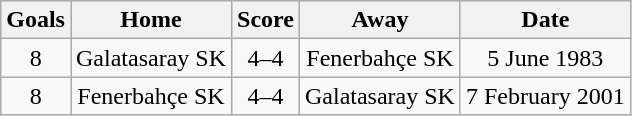<table class="wikitable" style="text-align: center">
<tr>
<th>Goals</th>
<th>Home</th>
<th>Score</th>
<th>Away</th>
<th>Date</th>
</tr>
<tr>
<td>8</td>
<td>Galatasaray SK</td>
<td>4–4</td>
<td>Fenerbahçe SK</td>
<td>5 June 1983</td>
</tr>
<tr>
<td>8</td>
<td>Fenerbahçe SK</td>
<td>4–4</td>
<td>Galatasaray SK</td>
<td>7 February 2001</td>
</tr>
</table>
